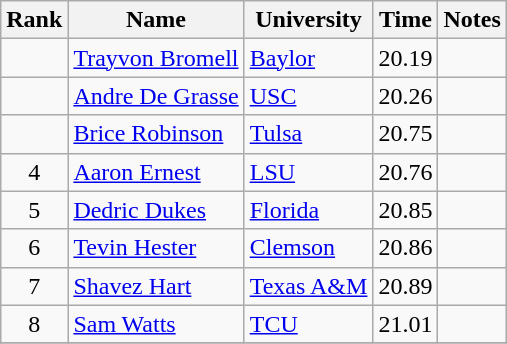<table class="wikitable sortable" style="text-align:center">
<tr>
<th>Rank</th>
<th>Name</th>
<th>University</th>
<th>Time</th>
<th>Notes</th>
</tr>
<tr>
<td></td>
<td align=left><a href='#'>Trayvon Bromell</a></td>
<td align=left><a href='#'>Baylor</a></td>
<td>20.19</td>
<td></td>
</tr>
<tr>
<td></td>
<td align=left><a href='#'>Andre De Grasse</a> </td>
<td align=left><a href='#'>USC</a></td>
<td>20.26</td>
<td></td>
</tr>
<tr>
<td></td>
<td align=left><a href='#'>Brice Robinson</a></td>
<td align=left><a href='#'>Tulsa</a></td>
<td>20.75</td>
<td></td>
</tr>
<tr>
<td>4</td>
<td align=left><a href='#'>Aaron Ernest</a></td>
<td align=left><a href='#'>LSU</a></td>
<td>20.76</td>
<td></td>
</tr>
<tr>
<td>5</td>
<td align=left><a href='#'>Dedric Dukes</a></td>
<td align=left><a href='#'>Florida</a></td>
<td>20.85</td>
<td></td>
</tr>
<tr>
<td>6</td>
<td align=left><a href='#'>Tevin Hester</a></td>
<td align=left><a href='#'>Clemson</a></td>
<td>20.86</td>
<td></td>
</tr>
<tr>
<td>7</td>
<td align=left><a href='#'>Shavez Hart</a> </td>
<td align=left><a href='#'>Texas A&M</a></td>
<td>20.89</td>
<td></td>
</tr>
<tr>
<td>8</td>
<td align=left><a href='#'>Sam Watts</a></td>
<td align=left><a href='#'>TCU</a></td>
<td>21.01</td>
<td></td>
</tr>
<tr>
</tr>
</table>
